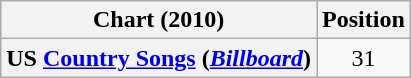<table class="wikitable plainrowheaders">
<tr>
<th scope="col">Chart (2010)</th>
<th scope="col">Position</th>
</tr>
<tr>
<th scope="row">US <a href='#'>Country Songs</a> (<em><a href='#'>Billboard</a></em>)</th>
<td align="center">31</td>
</tr>
</table>
